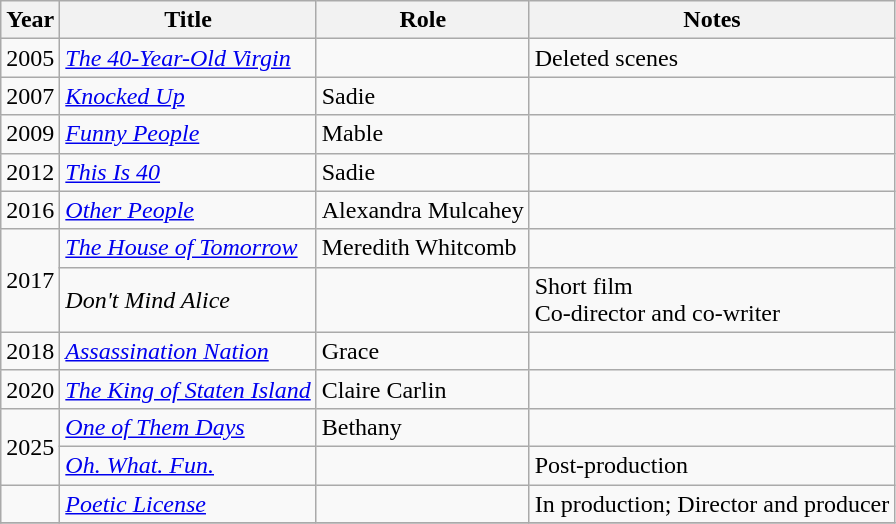<table class="wikitable sortable">
<tr>
<th>Year</th>
<th>Title</th>
<th>Role</th>
<th>Notes</th>
</tr>
<tr>
<td>2005</td>
<td><em><a href='#'>The 40-Year-Old Virgin</a></em></td>
<td></td>
<td>Deleted scenes</td>
</tr>
<tr>
<td>2007</td>
<td><em><a href='#'>Knocked Up</a></em></td>
<td>Sadie</td>
<td></td>
</tr>
<tr>
<td>2009</td>
<td><em><a href='#'>Funny People</a></em></td>
<td>Mable</td>
<td></td>
</tr>
<tr>
<td>2012</td>
<td><em><a href='#'>This Is 40</a></em></td>
<td>Sadie</td>
<td></td>
</tr>
<tr>
<td>2016</td>
<td><em><a href='#'>Other People</a></em></td>
<td>Alexandra Mulcahey</td>
<td></td>
</tr>
<tr>
<td rowspan="2">2017</td>
<td><em><a href='#'>The House of Tomorrow</a></em></td>
<td>Meredith Whitcomb</td>
<td></td>
</tr>
<tr>
<td><em>Don't Mind Alice</em></td>
<td></td>
<td>Short film<br>Co-director and co-writer</td>
</tr>
<tr>
<td>2018</td>
<td><em><a href='#'>Assassination Nation</a></em></td>
<td>Grace</td>
<td></td>
</tr>
<tr>
<td>2020</td>
<td><em><a href='#'>The King of Staten Island</a></em></td>
<td>Claire Carlin</td>
<td></td>
</tr>
<tr>
<td rowspan="2">2025</td>
<td><em><a href='#'>One of Them Days</a></em></td>
<td>Bethany</td>
<td></td>
</tr>
<tr>
<td><em><a href='#'>Oh. What. Fun.</a></em></td>
<td></td>
<td>Post-production</td>
</tr>
<tr>
<td></td>
<td><em><a href='#'>Poetic License</a></em></td>
<td></td>
<td>In production; Director and producer</td>
</tr>
<tr>
</tr>
</table>
